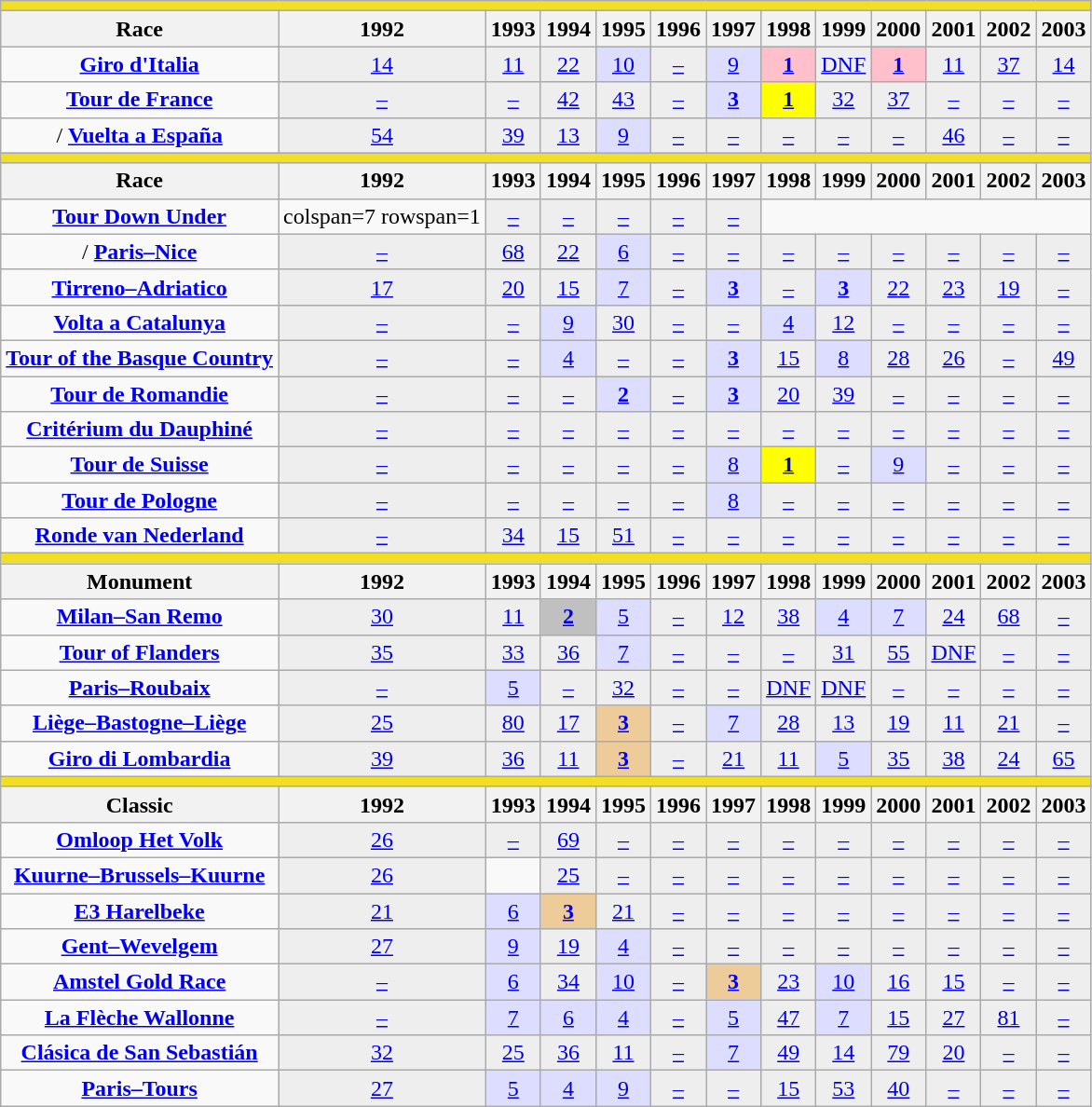<table class="wikitable">
<tr style="background:#eee;">
<td style="background:#F1DF23;" colspan=22><strong></strong></td>
</tr>
<tr>
<th>Race</th>
<th>1992</th>
<th>1993</th>
<th>1994</th>
<th>1995</th>
<th>1996</th>
<th>1997</th>
<th>1998</th>
<th>1999</th>
<th>2000</th>
<th>2001</th>
<th>2002</th>
<th>2003</th>
</tr>
<tr align="center">
<td> <strong><a href='#'>Giro d'Italia</a></strong></td>
<td style="background:#eee;"><a href='#'>14</a></td>
<td style="background:#eee;"><a href='#'>11</a></td>
<td style="background:#eee;"><a href='#'>22</a></td>
<td style="background:#ddf;"><a href='#'>10</a></td>
<td style="background:#eee;"><a href='#'>–</a></td>
<td style="background:#ddf;"><a href='#'>9</a></td>
<td style="background:pink;"><a href='#'><strong>1</strong></a></td>
<td style="background:#eee;"><a href='#'>DNF</a></td>
<td style="background:pink;"><a href='#'><strong>1</strong></a></td>
<td style="background:#eee;"><a href='#'>11</a></td>
<td style="background:#eee;"><a href='#'>37</a></td>
<td style="background:#eee;"><a href='#'>14</a></td>
</tr>
<tr align="center">
<td> <strong><a href='#'>Tour de France</a></strong></td>
<td style="background:#eee;"><a href='#'>–</a></td>
<td style="background:#eee;"><a href='#'>–</a></td>
<td style="background:#eee;"><a href='#'>42</a></td>
<td style="background:#eee;"><a href='#'>43</a></td>
<td style="background:#eee;"><a href='#'>–</a></td>
<td style="background:#ddf;"><a href='#'><strong>3</strong></a></td>
<td style="background:yellow;"><a href='#'><strong>1</strong></a></td>
<td style="background:#eee;"><a href='#'>32</a></td>
<td style="background:#eee;"><a href='#'>37</a></td>
<td style="background:#eee;"><a href='#'>–</a></td>
<td style="background:#eee;"><a href='#'>–</a></td>
<td style="background:#eee;"><a href='#'>–</a></td>
</tr>
<tr align="center">
<td>/ <strong><a href='#'>Vuelta a España</a></strong></td>
<td style="background:#eee;"><a href='#'>54</a></td>
<td style="background:#eee;"><a href='#'>39</a></td>
<td style="background:#eee;"><a href='#'>13</a></td>
<td style="background:#ddf;"><a href='#'>9</a></td>
<td style="background:#eee;"><a href='#'>–</a></td>
<td style="background:#eee;"><a href='#'>–</a></td>
<td style="background:#eee;"><a href='#'>–</a></td>
<td style="background:#eee;"><a href='#'>–</a></td>
<td style="background:#eee;"><a href='#'>–</a></td>
<td style="background:#eee;"><a href='#'>46</a></td>
<td style="background:#eee;"><a href='#'>–</a></td>
<td style="background:#eee;"><a href='#'>–</a></td>
</tr>
<tr>
<td style="background:#F1DF23;" colspan=22><strong></strong></td>
</tr>
<tr>
<th>Race</th>
<th>1992</th>
<th>1993</th>
<th>1994</th>
<th>1995</th>
<th>1996</th>
<th>1997</th>
<th>1998</th>
<th>1999</th>
<th>2000</th>
<th>2001</th>
<th>2002</th>
<th>2003</th>
</tr>
<tr align="center">
<td> <strong><a href='#'>Tour Down Under</a></strong></td>
<td>colspan=7 rowspan=1 </td>
<td style="background:#eee;"><a href='#'>–</a></td>
<td style="background:#eee;"><a href='#'>–</a></td>
<td style="background:#eee;"><a href='#'>–</a></td>
<td style="background:#eee;"><a href='#'>–</a></td>
<td style="background:#eee;"><a href='#'>–</a></td>
</tr>
<tr align="center">
<td>/ <strong><a href='#'>Paris–Nice</a></strong></td>
<td style="background:#eee;"><a href='#'>–</a></td>
<td style="background:#eee;"><a href='#'>68</a></td>
<td style="background:#eee;"><a href='#'>22</a></td>
<td style="background:#ddf;"><a href='#'>6</a></td>
<td style="background:#eee;"><a href='#'>–</a></td>
<td style="background:#eee;"><a href='#'>–</a></td>
<td style="background:#eee;"><a href='#'>–</a></td>
<td style="background:#eee;"><a href='#'>–</a></td>
<td style="background:#eee;"><a href='#'>–</a></td>
<td style="background:#eee;"><a href='#'>–</a></td>
<td style="background:#eee;"><a href='#'>–</a></td>
<td style="background:#eee;"><a href='#'>–</a></td>
</tr>
<tr align="center">
<td> <strong><a href='#'>Tirreno–Adriatico</a></strong></td>
<td style="background:#eee;"><a href='#'>17</a></td>
<td style="background:#eee;"><a href='#'>20</a></td>
<td style="background:#eee;"><a href='#'>15</a></td>
<td style="background:#ddf;"><a href='#'>7</a></td>
<td style="background:#eee;"><a href='#'>–</a></td>
<td style="background:#ddf;"><a href='#'><strong>3</strong></a></td>
<td style="background:#eee;"><a href='#'>–</a></td>
<td style="background:#ddf;"><a href='#'><strong>3</strong></a></td>
<td style="background:#eee;"><a href='#'>22</a></td>
<td style="background:#eee;"><a href='#'>23</a></td>
<td style="background:#eee;"><a href='#'>19</a></td>
<td style="background:#eee;"><a href='#'>–</a></td>
</tr>
<tr align="center">
<td> <strong><a href='#'>Volta a Catalunya</a></strong></td>
<td style="background:#eee;"><a href='#'>–</a></td>
<td style="background:#eee;"><a href='#'>–</a></td>
<td style="background:#ddf;"><a href='#'>9</a></td>
<td style="background:#eee;"><a href='#'>30</a></td>
<td style="background:#eee;"><a href='#'>–</a></td>
<td style="background:#eee;"><a href='#'>–</a></td>
<td style="background:#ddf;"><a href='#'>4</a></td>
<td style="background:#eee;"><a href='#'>12</a></td>
<td style="background:#eee;"><a href='#'>–</a></td>
<td style="background:#eee;"><a href='#'>–</a></td>
<td style="background:#eee;"><a href='#'>–</a></td>
<td style="background:#eee;"><a href='#'>–</a></td>
</tr>
<tr align="center">
<td> <strong><a href='#'>Tour of the Basque Country</a></strong></td>
<td style="background:#eee;"><a href='#'>–</a></td>
<td style="background:#eee;"><a href='#'>–</a></td>
<td style="background:#ddf;"><a href='#'>4</a></td>
<td style="background:#eee;"><a href='#'>–</a></td>
<td style="background:#eee;"><a href='#'>–</a></td>
<td style="background:#ddf;"><a href='#'><strong>3</strong></a></td>
<td style="background:#eee;"><a href='#'>15</a></td>
<td style="background:#ddf;"><a href='#'>8</a></td>
<td style="background:#eee;"><a href='#'>28</a></td>
<td style="background:#eee;"><a href='#'>26</a></td>
<td style="background:#eee;"><a href='#'>–</a></td>
<td style="background:#eee;"><a href='#'>49</a></td>
</tr>
<tr align="center">
<td> <strong><a href='#'>Tour de Romandie</a></strong></td>
<td style="background:#eee;"><a href='#'>–</a></td>
<td style="background:#eee;"><a href='#'>–</a></td>
<td style="background:#eee;"><a href='#'>–</a></td>
<td style="background:#ddf;"><a href='#'><strong>2</strong></a></td>
<td style="background:#eee;"><a href='#'>–</a></td>
<td style="background:#ddf;"><a href='#'><strong>3</strong></a></td>
<td style="background:#eee;"><a href='#'>20</a></td>
<td style="background:#eee;"><a href='#'>39</a></td>
<td style="background:#eee;"><a href='#'>–</a></td>
<td style="background:#eee;"><a href='#'>–</a></td>
<td style="background:#eee;"><a href='#'>–</a></td>
<td style="background:#eee;"><a href='#'>–</a></td>
</tr>
<tr align="center">
<td> <strong><a href='#'>Critérium du Dauphiné</a></strong></td>
<td style="background:#eee;"><a href='#'>–</a></td>
<td style="background:#eee;"><a href='#'>–</a></td>
<td style="background:#eee;"><a href='#'>–</a></td>
<td style="background:#eee;"><a href='#'>–</a></td>
<td style="background:#eee;"><a href='#'>–</a></td>
<td style="background:#eee;"><a href='#'>–</a></td>
<td style="background:#eee;"><a href='#'>–</a></td>
<td style="background:#eee;"><a href='#'>–</a></td>
<td style="background:#eee;"><a href='#'>–</a></td>
<td style="background:#eee;"><a href='#'>–</a></td>
<td style="background:#eee;"><a href='#'>–</a></td>
<td style="background:#eee;"><a href='#'>–</a></td>
</tr>
<tr align="center">
<td><strong><a href='#'>Tour de Suisse</a></strong></td>
<td style="background:#eee;"><a href='#'>–</a></td>
<td style="background:#eee;"><a href='#'>–</a></td>
<td style="background:#eee;"><a href='#'>–</a></td>
<td style="background:#eee;"><a href='#'>–</a></td>
<td style="background:#eee;"><a href='#'>–</a></td>
<td style="background:#ddf;"><a href='#'>8</a></td>
<td style="background:yellow;"><a href='#'><strong>1</strong></a></td>
<td style="background:#eee;"><a href='#'>–</a></td>
<td style="background:#ddf;"><a href='#'>9</a></td>
<td style="background:#eee;"><a href='#'>–</a></td>
<td style="background:#eee;"><a href='#'>–</a></td>
<td style="background:#eee;"><a href='#'>–</a></td>
</tr>
<tr align="center">
<td><strong><a href='#'>Tour de Pologne</a></strong></td>
<td style="background:#eee;"><a href='#'>–</a></td>
<td style="background:#eee;"><a href='#'>–</a></td>
<td style="background:#eee;"><a href='#'>–</a></td>
<td style="background:#eee;"><a href='#'>–</a></td>
<td style="background:#eee;"><a href='#'>–</a></td>
<td style="background:#ddf;"><a href='#'>8</a></td>
<td style="background:#eee;"><a href='#'>–</a></td>
<td style="background:#eee;"><a href='#'>–</a></td>
<td style="background:#eee;"><a href='#'>–</a></td>
<td style="background:#eee;"><a href='#'>–</a></td>
<td style="background:#eee;"><a href='#'>–</a></td>
<td style="background:#eee;"><a href='#'>–</a></td>
</tr>
<tr align="center">
<td><strong><a href='#'>Ronde van Nederland</a></strong></td>
<td style="background:#eee;"><a href='#'>–</a></td>
<td style="background:#eee;"><a href='#'>34</a></td>
<td style="background:#eee;"><a href='#'>15</a></td>
<td style="background:#eee;"><a href='#'>51</a></td>
<td style="background:#eee;"><a href='#'>–</a></td>
<td style="background:#eee;"><a href='#'>–</a></td>
<td style="background:#eee;"><a href='#'>–</a></td>
<td style="background:#eee;"><a href='#'>–</a></td>
<td style="background:#eee;"><a href='#'>–</a></td>
<td style="background:#eee;"><a href='#'>–</a></td>
<td style="background:#eee;"><a href='#'>–</a></td>
<td style="background:#eee;"><a href='#'>–</a></td>
</tr>
<tr>
<td style="background:#F1DF23;" colspan=22><strong></strong></td>
</tr>
<tr>
<th>Monument</th>
<th>1992</th>
<th>1993</th>
<th>1994</th>
<th>1995</th>
<th>1996</th>
<th>1997</th>
<th>1998</th>
<th>1999</th>
<th>2000</th>
<th>2001</th>
<th>2002</th>
<th>2003</th>
</tr>
<tr align="center">
<td><strong><a href='#'>Milan–San Remo</a></strong></td>
<td style="background:#eee;"><a href='#'>30</a></td>
<td style="background:#eee;"><a href='#'>11</a></td>
<td style="background:silver;"><a href='#'><strong>2</strong></a></td>
<td style="background:#ddf;"><a href='#'>5</a></td>
<td style="background:#eee;"><a href='#'>–</a></td>
<td style="background:#eee;"><a href='#'>12</a></td>
<td style="background:#eee;"><a href='#'>38</a></td>
<td style="background:#ddf;"><a href='#'>4</a></td>
<td style="background:#ddf;"><a href='#'>7</a></td>
<td style="background:#eee;"><a href='#'>24</a></td>
<td style="background:#eee;"><a href='#'>68</a></td>
<td style="background:#eee;"><a href='#'>–</a></td>
</tr>
<tr align="center">
<td><strong><a href='#'>Tour of Flanders</a></strong></td>
<td style="background:#eee;"><a href='#'>35</a></td>
<td style="background:#eee;"><a href='#'>33</a></td>
<td style="background:#eee;"><a href='#'>36</a></td>
<td style="background:#ddf;"><a href='#'>7</a></td>
<td style="background:#eee;"><a href='#'>–</a></td>
<td style="background:#eee;"><a href='#'>–</a></td>
<td style="background:#eee;"><a href='#'>–</a></td>
<td style="background:#eee;"><a href='#'>31</a></td>
<td style="background:#eee;"><a href='#'>55</a></td>
<td style="background:#eee;"><a href='#'>DNF</a></td>
<td style="background:#eee;"><a href='#'>–</a></td>
<td style="background:#eee;"><a href='#'>–</a></td>
</tr>
<tr align="center">
<td><strong><a href='#'>Paris–Roubaix</a></strong></td>
<td style="background:#eee;"><a href='#'>–</a></td>
<td style="background:#ddf;"><a href='#'>5</a></td>
<td style="background:#eee;"><a href='#'>–</a></td>
<td style="background:#eee;"><a href='#'>32</a></td>
<td style="background:#eee;"><a href='#'>–</a></td>
<td style="background:#eee;"><a href='#'>–</a></td>
<td style="background:#eee;"><a href='#'>DNF</a></td>
<td style="background:#eee;"><a href='#'>DNF</a></td>
<td style="background:#eee;"><a href='#'>–</a></td>
<td style="background:#eee;"><a href='#'>–</a></td>
<td style="background:#eee;"><a href='#'>–</a></td>
<td style="background:#eee;"><a href='#'>–</a></td>
</tr>
<tr align="center">
<td><strong><a href='#'>Liège–Bastogne–Liège</a></strong></td>
<td style="background:#eee;"><a href='#'>25</a></td>
<td style="background:#eee;"><a href='#'>80</a></td>
<td style="background:#eee;"><a href='#'>17</a></td>
<td style="background:#ec9;"><a href='#'><strong>3</strong></a></td>
<td style="background:#eee;"><a href='#'>–</a></td>
<td style="background:#ddf;"><a href='#'>7</a></td>
<td style="background:#eee;"><a href='#'>28</a></td>
<td style="background:#eee;"><a href='#'>13</a></td>
<td style="background:#eee;"><a href='#'>19</a></td>
<td style="background:#eee;"><a href='#'>11</a></td>
<td style="background:#eee;"><a href='#'>21</a></td>
<td style="background:#eee;"><a href='#'>–</a></td>
</tr>
<tr align="center">
<td><strong><a href='#'>Giro di Lombardia</a></strong></td>
<td style="background:#eee;"><a href='#'>39</a></td>
<td style="background:#eee;"><a href='#'>36</a></td>
<td style="background:#eee;"><a href='#'>11</a></td>
<td style="background:#ec9;"><a href='#'><strong>3</strong></a></td>
<td style="background:#eee;"><a href='#'>–</a></td>
<td style="background:#eee;"><a href='#'>21</a></td>
<td style="background:#eee;"><a href='#'>11</a></td>
<td style="background:#ddf;"><a href='#'>5</a></td>
<td style="background:#eee;"><a href='#'>35</a></td>
<td style="background:#eee;"><a href='#'>38</a></td>
<td style="background:#eee;"><a href='#'>24</a></td>
<td style="background:#eee;"><a href='#'>65</a></td>
</tr>
<tr>
<td style="background:#F1DF23;" colspan=22><strong></strong></td>
</tr>
<tr>
<th>Classic</th>
<th>1992</th>
<th>1993</th>
<th>1994</th>
<th>1995</th>
<th>1996</th>
<th>1997</th>
<th>1998</th>
<th>1999</th>
<th>2000</th>
<th>2001</th>
<th>2002</th>
<th>2003</th>
</tr>
<tr align="center">
<td><strong><a href='#'>Omloop Het Volk</a></strong></td>
<td style="background:#eee;"><a href='#'>26</a></td>
<td style="background:#eee;"><a href='#'>–</a></td>
<td style="background:#eee;"><a href='#'>69</a></td>
<td style="background:#eee;"><a href='#'>–</a></td>
<td style="background:#eee;"><a href='#'>–</a></td>
<td style="background:#eee;"><a href='#'>–</a></td>
<td style="background:#eee;"><a href='#'>–</a></td>
<td style="background:#eee;"><a href='#'>–</a></td>
<td style="background:#eee;"><a href='#'>–</a></td>
<td style="background:#eee;"><a href='#'>–</a></td>
<td style="background:#eee;"><a href='#'>–</a></td>
<td style="background:#eee;"><a href='#'>–</a></td>
</tr>
<tr align="center">
<td><strong><a href='#'>Kuurne–Brussels–Kuurne</a></strong></td>
<td style="background:#eee;"><a href='#'>26</a></td>
<td></td>
<td style="background:#eee;"><a href='#'>25</a></td>
<td style="background:#eee;"><a href='#'>–</a></td>
<td style="background:#eee;"><a href='#'>–</a></td>
<td style="background:#eee;"><a href='#'>–</a></td>
<td style="background:#eee;"><a href='#'>–</a></td>
<td style="background:#eee;"><a href='#'>–</a></td>
<td style="background:#eee;"><a href='#'>–</a></td>
<td style="background:#eee;"><a href='#'>–</a></td>
<td style="background:#eee;"><a href='#'>–</a></td>
<td style="background:#eee;"><a href='#'>–</a></td>
</tr>
<tr align="center">
<td><strong><a href='#'>E3 Harelbeke</a></strong></td>
<td style="background:#eee;"><a href='#'>21</a></td>
<td style="background:#ddf;"><a href='#'>6</a></td>
<td style="background:#ec9;"><a href='#'><strong>3</strong></a></td>
<td style="background:#eee;"><a href='#'>21</a></td>
<td style="background:#eee;"><a href='#'>–</a></td>
<td style="background:#eee;"><a href='#'>–</a></td>
<td style="background:#eee;"><a href='#'>–</a></td>
<td style="background:#eee;"><a href='#'>–</a></td>
<td style="background:#eee;"><a href='#'>–</a></td>
<td style="background:#eee;"><a href='#'>–</a></td>
<td style="background:#eee;"><a href='#'>–</a></td>
<td style="background:#eee;"><a href='#'>–</a></td>
</tr>
<tr align="center">
<td><strong><a href='#'>Gent–Wevelgem</a></strong></td>
<td style="background:#eee;"><a href='#'>27</a></td>
<td style="background:#ddf;"><a href='#'>9</a></td>
<td style="background:#eee;"><a href='#'>19</a></td>
<td style="background:#ddf;"><a href='#'>4</a></td>
<td style="background:#eee;"><a href='#'>–</a></td>
<td style="background:#eee;"><a href='#'>–</a></td>
<td style="background:#eee;"><a href='#'>–</a></td>
<td style="background:#eee;"><a href='#'>–</a></td>
<td style="background:#eee;"><a href='#'>–</a></td>
<td style="background:#eee;"><a href='#'>–</a></td>
<td style="background:#eee;"><a href='#'>–</a></td>
<td style="background:#eee;"><a href='#'>–</a></td>
</tr>
<tr align="center">
<td><strong><a href='#'>Amstel Gold Race</a></strong></td>
<td style="background:#eee;"><a href='#'>–</a></td>
<td style="background:#ddf;"><a href='#'>6</a></td>
<td style="background:#eee;"><a href='#'>34</a></td>
<td style="background:#ddf;"><a href='#'>10</a></td>
<td style="background:#eee;"><a href='#'>–</a></td>
<td style="background:#ec9;"><a href='#'><strong>3</strong></a></td>
<td style="background:#eee;"><a href='#'>23</a></td>
<td style="background:#ddf;"><a href='#'>10</a></td>
<td style="background:#eee;"><a href='#'>16</a></td>
<td style="background:#eee;"><a href='#'>15</a></td>
<td style="background:#eee;"><a href='#'>–</a></td>
<td style="background:#eee;"><a href='#'>–</a></td>
</tr>
<tr align="center">
<td><strong><a href='#'>La Flèche Wallonne</a></strong></td>
<td style="background:#eee;"><a href='#'>–</a></td>
<td style="background:#ddf;"><a href='#'>7</a></td>
<td style="background:#ddf;"><a href='#'>6</a></td>
<td style="background:#ddf;"><a href='#'>4</a></td>
<td style="background:#eee;"><a href='#'>–</a></td>
<td style="background:#ddf;"><a href='#'>5</a></td>
<td style="background:#eee;"><a href='#'>47</a></td>
<td style="background:#ddf;"><a href='#'>7</a></td>
<td style="background:#eee;"><a href='#'>15</a></td>
<td style="background:#eee;"><a href='#'>27</a></td>
<td style="background:#eee;"><a href='#'>81</a></td>
<td style="background:#eee;"><a href='#'>–</a></td>
</tr>
<tr align="center">
<td><strong><a href='#'>Clásica de San Sebastián</a></strong></td>
<td style="background:#eee;"><a href='#'>32</a></td>
<td style="background:#eee;"><a href='#'>25</a></td>
<td style="background:#eee;"><a href='#'>36</a></td>
<td style="background:#eee;"><a href='#'>11</a></td>
<td style="background:#eee;"><a href='#'>–</a></td>
<td style="background:#ddf;"><a href='#'>7</a></td>
<td style="background:#eee;"><a href='#'>49</a></td>
<td style="background:#eee;"><a href='#'>14</a></td>
<td style="background:#eee;"><a href='#'>79</a></td>
<td style="background:#eee;"><a href='#'>20</a></td>
<td style="background:#eee;"><a href='#'>–</a></td>
<td style="background:#eee;"><a href='#'>–</a></td>
</tr>
<tr align="center">
<td><strong><a href='#'>Paris–Tours</a></strong></td>
<td style="background:#eee;"><a href='#'>27</a></td>
<td style="background:#ddf;"><a href='#'>5</a></td>
<td style="background:#ddf;"><a href='#'>4</a></td>
<td style="background:#ddf;"><a href='#'>9</a></td>
<td style="background:#eee;"><a href='#'>–</a></td>
<td style="background:#eee;"><a href='#'>–</a></td>
<td style="background:#eee;"><a href='#'>15</a></td>
<td style="background:#eee;"><a href='#'>53</a></td>
<td style="background:#eee;"><a href='#'>40</a></td>
<td style="background:#eee;"><a href='#'>–</a></td>
<td style="background:#eee;"><a href='#'>–</a></td>
<td style="background:#eee;"><a href='#'>–</a></td>
</tr>
</table>
